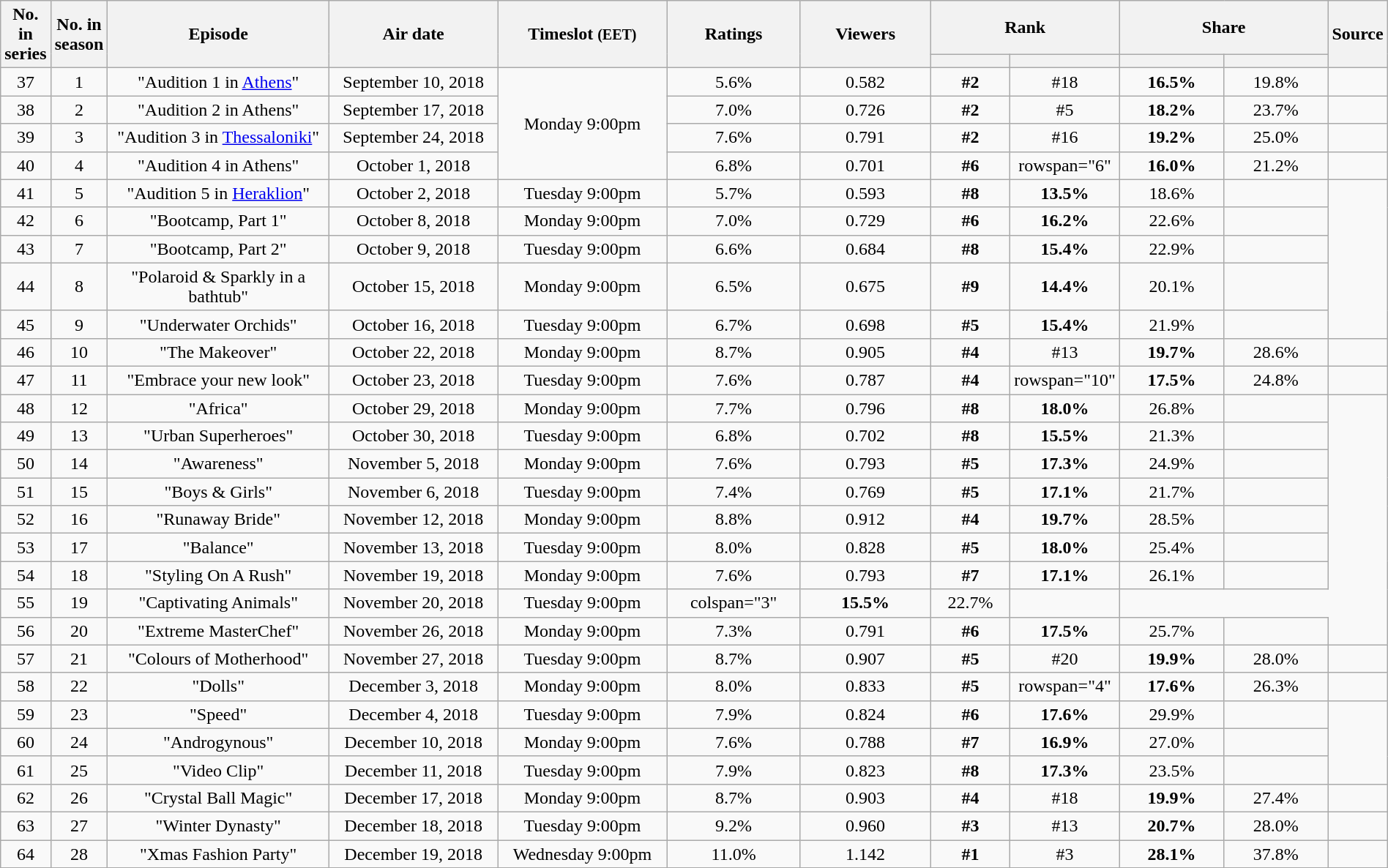<table style="font-size:100%; text-align:center; width: 100%; margin-left: auto; margin-right: auto;" class="wikitable">
<tr>
<th rowspan="2" width="03%">No. in<br>series</th>
<th rowspan="2" width="04%">No. in<br>season</th>
<th rowspan="2" width="17%">Episode</th>
<th rowspan="2" width="13%">Air date</th>
<th rowspan="2" width="13%">Timeslot <small>(EET)</small></th>
<th rowspan="2" width="10%">Ratings</th>
<th rowspan="2" width="10%">Viewers<br><small></small></th>
<th colspan="2" width="12%">Rank</th>
<th colspan="2" width="20%">Share</th>
<th rowspan="2" width="03%">Source</th>
</tr>
<tr style="font-size:85%;">
<th width="06%"></th>
<th width="06%"></th>
<th width="08%"></th>
<th width="08%"></th>
</tr>
<tr>
<td>37</td>
<td>1</td>
<td>"Audition 1 in <a href='#'>Athens</a>"</td>
<td>September 10, 2018</td>
<td rowspan=4>Monday 9:00pm</td>
<td>5.6%</td>
<td>0.582</td>
<td><strong>#2</strong></td>
<td>#18</td>
<td><strong>16.5%</strong></td>
<td>19.8%</td>
<td></td>
</tr>
<tr>
<td>38</td>
<td>2</td>
<td>"Audition 2 in Athens"</td>
<td>September 17, 2018</td>
<td>7.0%</td>
<td>0.726</td>
<td><strong>#2</strong></td>
<td>#5</td>
<td><strong>18.2%</strong></td>
<td>23.7%</td>
<td></td>
</tr>
<tr>
<td>39</td>
<td>3</td>
<td>"Audition 3 in <a href='#'>Thessaloniki</a>"</td>
<td>September 24, 2018</td>
<td>7.6%</td>
<td>0.791</td>
<td><strong>#2</strong></td>
<td>#16</td>
<td><strong>19.2%</strong></td>
<td>25.0%</td>
<td></td>
</tr>
<tr>
<td>40</td>
<td>4</td>
<td>"Audition 4 in Athens"</td>
<td>October 1, 2018</td>
<td>6.8%</td>
<td>0.701</td>
<td><strong>#6</strong></td>
<td>rowspan="6" </td>
<td><strong>16.0%</strong></td>
<td>21.2%</td>
<td></td>
</tr>
<tr>
<td>41</td>
<td>5</td>
<td>"Audition 5 in <a href='#'>Heraklion</a>"</td>
<td>October 2, 2018</td>
<td>Tuesday 9:00pm</td>
<td>5.7%</td>
<td>0.593</td>
<td><strong>#8</strong></td>
<td><strong>13.5%</strong></td>
<td>18.6%</td>
<td></td>
</tr>
<tr>
<td>42</td>
<td>6</td>
<td>"Bootcamp, Part 1"</td>
<td>October 8, 2018</td>
<td>Monday 9:00pm</td>
<td>7.0%</td>
<td>0.729</td>
<td><strong>#6</strong></td>
<td><strong>16.2%</strong></td>
<td>22.6%</td>
<td></td>
</tr>
<tr>
<td>43</td>
<td>7</td>
<td>"Bootcamp, Part 2"</td>
<td>October 9, 2018</td>
<td>Tuesday 9:00pm</td>
<td>6.6%</td>
<td>0.684</td>
<td><strong>#8</strong></td>
<td><strong>15.4%</strong></td>
<td>22.9%</td>
<td></td>
</tr>
<tr>
<td>44</td>
<td>8</td>
<td>"Polaroid & Sparkly in a bathtub"</td>
<td>October 15, 2018</td>
<td>Monday 9:00pm</td>
<td>6.5%</td>
<td>0.675</td>
<td><strong>#9</strong></td>
<td><strong>14.4%</strong></td>
<td>20.1%</td>
<td></td>
</tr>
<tr>
<td>45</td>
<td>9</td>
<td>"Underwater Orchids"</td>
<td>October 16, 2018</td>
<td>Tuesday 9:00pm</td>
<td>6.7%</td>
<td>0.698</td>
<td><strong>#5</strong></td>
<td><strong>15.4%</strong></td>
<td>21.9%</td>
<td></td>
</tr>
<tr>
<td>46</td>
<td>10</td>
<td>"The Makeover"</td>
<td>October 22, 2018</td>
<td>Monday 9:00pm</td>
<td>8.7%</td>
<td>0.905</td>
<td><strong>#4</strong></td>
<td>#13</td>
<td><strong>19.7%</strong></td>
<td>28.6%</td>
<td></td>
</tr>
<tr>
<td>47</td>
<td>11</td>
<td>"Embrace your new look"</td>
<td>October 23, 2018</td>
<td>Tuesday 9:00pm</td>
<td>7.6%</td>
<td>0.787</td>
<td><strong>#4</strong></td>
<td>rowspan="10" </td>
<td><strong>17.5%</strong></td>
<td>24.8%</td>
<td></td>
</tr>
<tr>
<td>48</td>
<td>12</td>
<td>"Africa"</td>
<td>October 29, 2018</td>
<td>Monday 9:00pm</td>
<td>7.7%</td>
<td>0.796</td>
<td><strong>#8</strong></td>
<td><strong>18.0%</strong></td>
<td>26.8%</td>
<td></td>
</tr>
<tr>
<td>49</td>
<td>13</td>
<td>"Urban Superheroes"</td>
<td>October 30, 2018</td>
<td>Tuesday 9:00pm</td>
<td>6.8%</td>
<td>0.702</td>
<td><strong>#8</strong></td>
<td><strong>15.5%</strong></td>
<td>21.3%</td>
<td></td>
</tr>
<tr>
<td>50</td>
<td>14</td>
<td>"Awareness"</td>
<td>November 5, 2018</td>
<td>Monday 9:00pm</td>
<td>7.6%</td>
<td>0.793</td>
<td><strong>#5</strong></td>
<td><strong>17.3%</strong></td>
<td>24.9%</td>
<td></td>
</tr>
<tr>
<td>51</td>
<td>15</td>
<td>"Boys & Girls"</td>
<td>November 6, 2018</td>
<td>Tuesday 9:00pm</td>
<td>7.4%</td>
<td>0.769</td>
<td><strong>#5</strong></td>
<td><strong>17.1%</strong></td>
<td>21.7%</td>
<td></td>
</tr>
<tr>
<td>52</td>
<td>16</td>
<td>"Runaway Bride"</td>
<td>November 12, 2018</td>
<td>Monday 9:00pm</td>
<td>8.8%</td>
<td>0.912</td>
<td><strong>#4</strong></td>
<td><strong>19.7%</strong></td>
<td>28.5%</td>
<td></td>
</tr>
<tr>
<td>53</td>
<td>17</td>
<td>"Balance"</td>
<td>November 13, 2018</td>
<td>Tuesday 9:00pm</td>
<td>8.0%</td>
<td>0.828</td>
<td><strong>#5</strong></td>
<td><strong>18.0%</strong></td>
<td>25.4%</td>
<td></td>
</tr>
<tr>
<td>54</td>
<td>18</td>
<td>"Styling On A Rush"</td>
<td>November 19, 2018</td>
<td>Monday 9:00pm</td>
<td>7.6%</td>
<td>0.793</td>
<td><strong>#7</strong></td>
<td><strong>17.1%</strong></td>
<td>26.1%</td>
<td></td>
</tr>
<tr>
<td>55</td>
<td>19</td>
<td>"Captivating Animals"</td>
<td>November 20, 2018</td>
<td>Tuesday 9:00pm</td>
<td>colspan="3" </td>
<td><strong>15.5%</strong></td>
<td>22.7%</td>
<td></td>
</tr>
<tr>
<td>56</td>
<td>20</td>
<td>"Extreme MasterChef"</td>
<td>November 26, 2018</td>
<td>Monday 9:00pm</td>
<td>7.3%</td>
<td>0.791</td>
<td><strong>#6</strong></td>
<td><strong>17.5%</strong></td>
<td>25.7%</td>
<td></td>
</tr>
<tr>
<td>57</td>
<td>21</td>
<td>"Colours of Motherhood"</td>
<td>November 27, 2018</td>
<td>Tuesday 9:00pm</td>
<td>8.7%</td>
<td>0.907</td>
<td><strong>#5</strong></td>
<td>#20</td>
<td><strong>19.9%</strong></td>
<td>28.0%</td>
<td></td>
</tr>
<tr>
<td>58</td>
<td>22</td>
<td>"Dolls"</td>
<td>December 3, 2018</td>
<td>Monday 9:00pm</td>
<td>8.0%</td>
<td>0.833</td>
<td><strong>#5</strong></td>
<td>rowspan="4" </td>
<td><strong>17.6%</strong></td>
<td>26.3%</td>
<td></td>
</tr>
<tr>
<td>59</td>
<td>23</td>
<td>"Speed"</td>
<td>December 4, 2018</td>
<td>Tuesday 9:00pm</td>
<td>7.9%</td>
<td>0.824</td>
<td><strong>#6</strong></td>
<td><strong>17.6%</strong></td>
<td>29.9%</td>
<td></td>
</tr>
<tr>
<td>60</td>
<td>24</td>
<td>"Androgynous"</td>
<td>December 10, 2018</td>
<td>Monday 9:00pm</td>
<td>7.6%</td>
<td>0.788</td>
<td><strong>#7</strong></td>
<td><strong>16.9%</strong></td>
<td>27.0%</td>
<td></td>
</tr>
<tr>
<td>61</td>
<td>25</td>
<td>"Video Clip"</td>
<td>December 11, 2018</td>
<td>Tuesday 9:00pm</td>
<td>7.9%</td>
<td>0.823</td>
<td><strong>#8</strong></td>
<td><strong>17.3%</strong></td>
<td>23.5%</td>
<td></td>
</tr>
<tr>
<td>62</td>
<td>26</td>
<td>"Crystal Ball Magic"</td>
<td>December 17, 2018</td>
<td>Monday 9:00pm</td>
<td>8.7%</td>
<td>0.903</td>
<td><strong>#4</strong></td>
<td>#18</td>
<td><strong>19.9%</strong></td>
<td>27.4%</td>
<td></td>
</tr>
<tr>
<td>63</td>
<td>27</td>
<td>"Winter Dynasty"</td>
<td>December 18, 2018</td>
<td>Tuesday 9:00pm</td>
<td>9.2%</td>
<td>0.960</td>
<td><strong>#3</strong></td>
<td>#13</td>
<td><strong>20.7%</strong></td>
<td>28.0%</td>
<td></td>
</tr>
<tr>
<td>64</td>
<td>28</td>
<td>"Xmas Fashion Party"</td>
<td>December 19, 2018</td>
<td>Wednesday  9:00pm</td>
<td>11.0%</td>
<td>1.142</td>
<td><strong>#1</strong></td>
<td>#3</td>
<td><strong>28.1%</strong></td>
<td>37.8%</td>
<td></td>
</tr>
<tr>
</tr>
</table>
